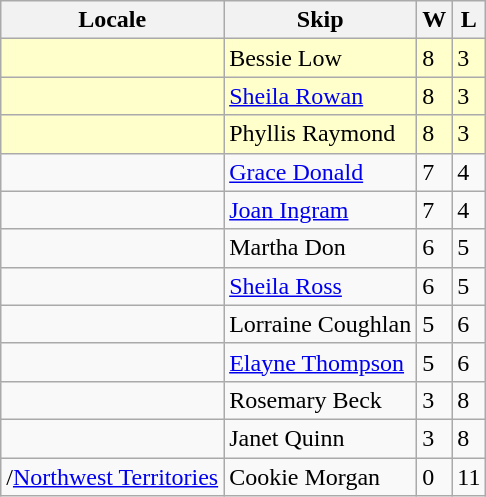<table class="wikitable" border="1">
<tr>
<th>Locale</th>
<th>Skip</th>
<th>W</th>
<th>L</th>
</tr>
<tr bgcolor=#ffffcc>
<td></td>
<td>Bessie Low</td>
<td>8</td>
<td>3</td>
</tr>
<tr bgcolor=#ffffcc>
<td></td>
<td><a href='#'>Sheila Rowan</a></td>
<td>8</td>
<td>3</td>
</tr>
<tr bgcolor=#ffffcc>
<td></td>
<td>Phyllis Raymond</td>
<td>8</td>
<td>3</td>
</tr>
<tr>
<td></td>
<td><a href='#'>Grace Donald</a></td>
<td>7</td>
<td>4</td>
</tr>
<tr>
<td></td>
<td><a href='#'>Joan Ingram</a></td>
<td>7</td>
<td>4</td>
</tr>
<tr>
<td></td>
<td>Martha Don</td>
<td>6</td>
<td>5</td>
</tr>
<tr>
<td></td>
<td><a href='#'>Sheila Ross</a></td>
<td>6</td>
<td>5</td>
</tr>
<tr>
<td></td>
<td>Lorraine Coughlan</td>
<td>5</td>
<td>6</td>
</tr>
<tr>
<td></td>
<td><a href='#'>Elayne Thompson</a></td>
<td>5</td>
<td>6</td>
</tr>
<tr>
<td></td>
<td>Rosemary Beck</td>
<td>3</td>
<td>8</td>
</tr>
<tr>
<td></td>
<td>Janet Quinn</td>
<td>3</td>
<td>8</td>
</tr>
<tr>
<td>/<a href='#'>Northwest Territories</a></td>
<td>Cookie Morgan</td>
<td>0</td>
<td>11</td>
</tr>
</table>
